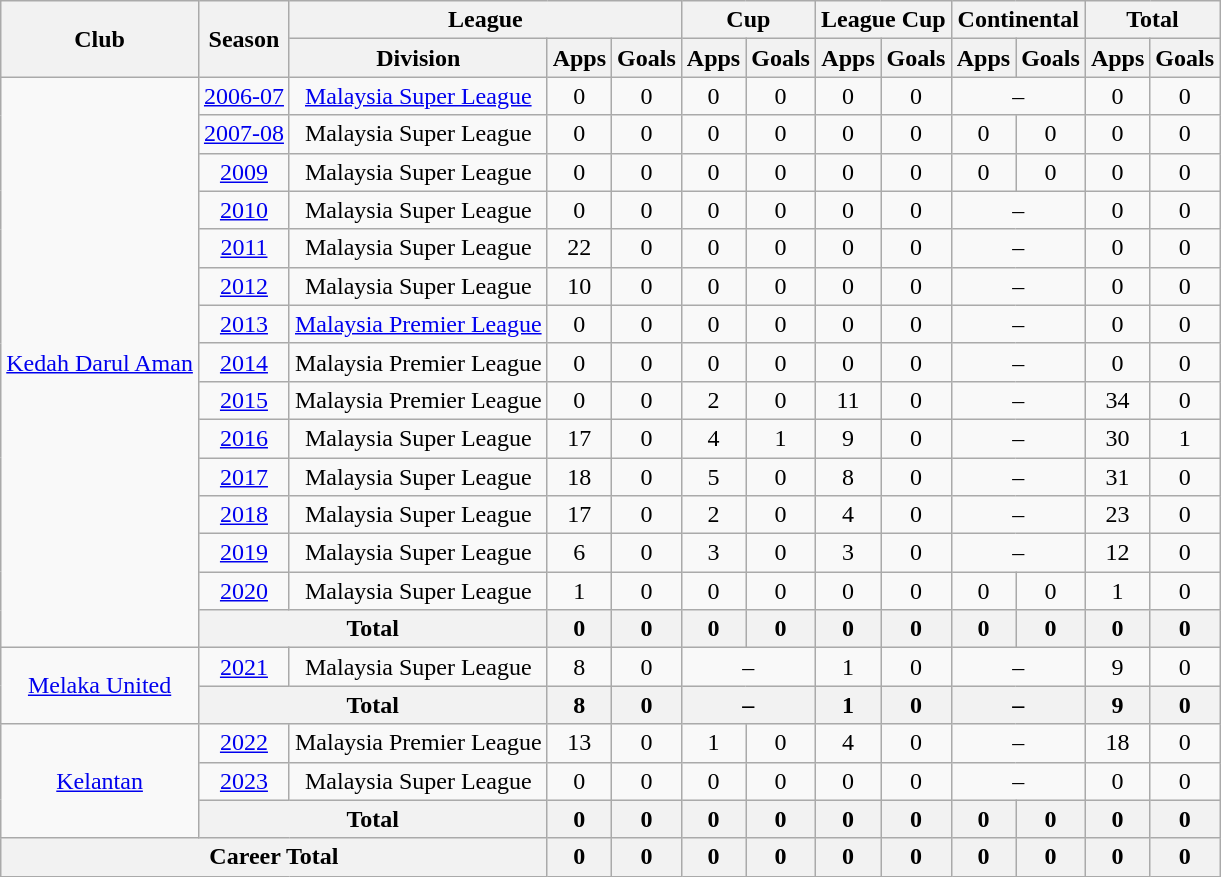<table class=wikitable style="text-align:center">
<tr>
<th rowspan=2>Club</th>
<th rowspan=2>Season</th>
<th colspan=3>League</th>
<th colspan=2>Cup</th>
<th colspan=2>League Cup</th>
<th colspan=2>Continental</th>
<th colspan=2>Total</th>
</tr>
<tr>
<th>Division</th>
<th>Apps</th>
<th>Goals</th>
<th>Apps</th>
<th>Goals</th>
<th>Apps</th>
<th>Goals</th>
<th>Apps</th>
<th>Goals</th>
<th>Apps</th>
<th>Goals</th>
</tr>
<tr>
<td rowspan=15><a href='#'>Kedah Darul Aman</a></td>
<td><a href='#'>2006-07</a></td>
<td><a href='#'>Malaysia Super League</a></td>
<td>0</td>
<td>0</td>
<td>0</td>
<td>0</td>
<td>0</td>
<td>0</td>
<td colspan=2>–</td>
<td>0</td>
<td>0</td>
</tr>
<tr>
<td><a href='#'>2007-08</a></td>
<td>Malaysia Super League</td>
<td>0</td>
<td>0</td>
<td>0</td>
<td>0</td>
<td>0</td>
<td>0</td>
<td>0</td>
<td>0</td>
<td>0</td>
<td>0</td>
</tr>
<tr>
<td><a href='#'>2009</a></td>
<td>Malaysia Super League</td>
<td>0</td>
<td>0</td>
<td>0</td>
<td>0</td>
<td>0</td>
<td>0</td>
<td>0</td>
<td>0</td>
<td>0</td>
<td>0</td>
</tr>
<tr>
<td><a href='#'>2010</a></td>
<td>Malaysia Super League</td>
<td>0</td>
<td>0</td>
<td>0</td>
<td>0</td>
<td>0</td>
<td>0</td>
<td colspan=2>–</td>
<td>0</td>
<td>0</td>
</tr>
<tr>
<td><a href='#'>2011</a></td>
<td>Malaysia Super League</td>
<td>22</td>
<td>0</td>
<td>0</td>
<td>0</td>
<td>0</td>
<td>0</td>
<td colspan=2>–</td>
<td>0</td>
<td>0</td>
</tr>
<tr>
<td><a href='#'>2012</a></td>
<td>Malaysia Super League</td>
<td>10</td>
<td>0</td>
<td>0</td>
<td>0</td>
<td>0</td>
<td>0</td>
<td colspan=2>–</td>
<td>0</td>
<td>0</td>
</tr>
<tr>
<td><a href='#'>2013</a></td>
<td><a href='#'>Malaysia Premier League</a></td>
<td>0</td>
<td>0</td>
<td>0</td>
<td>0</td>
<td>0</td>
<td>0</td>
<td colspan=2>–</td>
<td>0</td>
<td>0</td>
</tr>
<tr>
<td><a href='#'>2014</a></td>
<td>Malaysia Premier League</td>
<td>0</td>
<td>0</td>
<td>0</td>
<td>0</td>
<td>0</td>
<td>0</td>
<td colspan=2>–</td>
<td>0</td>
<td>0</td>
</tr>
<tr>
<td><a href='#'>2015</a></td>
<td>Malaysia Premier League</td>
<td>0</td>
<td>0</td>
<td>2</td>
<td>0</td>
<td>11</td>
<td>0</td>
<td colspan=2>–</td>
<td>34</td>
<td>0</td>
</tr>
<tr>
<td><a href='#'>2016</a></td>
<td>Malaysia Super League</td>
<td>17</td>
<td>0</td>
<td>4</td>
<td>1</td>
<td>9</td>
<td>0</td>
<td colspan=2>–</td>
<td>30</td>
<td>1</td>
</tr>
<tr>
<td><a href='#'>2017</a></td>
<td>Malaysia Super League</td>
<td>18</td>
<td>0</td>
<td>5</td>
<td>0</td>
<td>8</td>
<td>0</td>
<td colspan=2>–</td>
<td>31</td>
<td>0</td>
</tr>
<tr>
<td><a href='#'>2018</a></td>
<td>Malaysia Super League</td>
<td>17</td>
<td>0</td>
<td>2</td>
<td>0</td>
<td>4</td>
<td>0</td>
<td colspan=2>–</td>
<td>23</td>
<td>0</td>
</tr>
<tr>
<td><a href='#'>2019</a></td>
<td>Malaysia Super League</td>
<td>6</td>
<td>0</td>
<td>3</td>
<td>0</td>
<td>3</td>
<td>0</td>
<td colspan=2>–</td>
<td>12</td>
<td>0</td>
</tr>
<tr>
<td><a href='#'>2020</a></td>
<td>Malaysia Super League</td>
<td>1</td>
<td>0</td>
<td>0</td>
<td>0</td>
<td>0</td>
<td>0</td>
<td>0</td>
<td>0</td>
<td>1</td>
<td>0</td>
</tr>
<tr>
<th colspan="2">Total</th>
<th>0</th>
<th>0</th>
<th>0</th>
<th>0</th>
<th>0</th>
<th>0</th>
<th>0</th>
<th>0</th>
<th>0</th>
<th>0</th>
</tr>
<tr>
<td rowspan=2><a href='#'>Melaka United</a></td>
<td><a href='#'>2021</a></td>
<td>Malaysia Super League</td>
<td>8</td>
<td>0</td>
<td colspan=2>–</td>
<td>1</td>
<td>0</td>
<td colspan=2>–</td>
<td>9</td>
<td>0</td>
</tr>
<tr>
<th colspan="2">Total</th>
<th>8</th>
<th>0</th>
<th colspan=2>–</th>
<th>1</th>
<th>0</th>
<th colspan=2>–</th>
<th>9</th>
<th>0</th>
</tr>
<tr>
<td rowspan=3><a href='#'>Kelantan</a></td>
<td><a href='#'>2022</a></td>
<td>Malaysia Premier League</td>
<td>13</td>
<td>0</td>
<td>1</td>
<td>0</td>
<td>4</td>
<td>0</td>
<td colspan=2>–</td>
<td>18</td>
<td>0</td>
</tr>
<tr>
<td><a href='#'>2023</a></td>
<td>Malaysia Super League</td>
<td>0</td>
<td>0</td>
<td>0</td>
<td>0</td>
<td>0</td>
<td>0</td>
<td colspan=2>–</td>
<td>0</td>
<td>0</td>
</tr>
<tr>
<th colspan="2">Total</th>
<th>0</th>
<th>0</th>
<th>0</th>
<th>0</th>
<th>0</th>
<th>0</th>
<th>0</th>
<th>0</th>
<th>0</th>
<th>0</th>
</tr>
<tr>
<th colspan="3">Career Total</th>
<th>0</th>
<th>0</th>
<th>0</th>
<th>0</th>
<th>0</th>
<th>0</th>
<th>0</th>
<th>0</th>
<th>0</th>
<th>0</th>
</tr>
</table>
